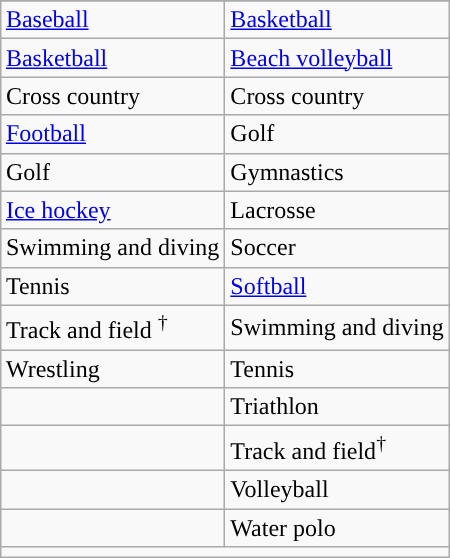<table class="wikitable" style="float:right; clear:right; margin:0 0 1em 1em;">
<tr>
</tr>
<tr>
<td><a href='#'>Baseball</a></td>
<td><a href='#'>Basketball</a></td>
</tr>
<tr>
<td><a href='#'>Basketball</a></td>
<td><a href='#'>Beach volleyball</a></td>
</tr>
<tr>
<td>Cross country</td>
<td>Cross country</td>
</tr>
<tr>
<td><a href='#'>Football</a></td>
<td>Golf</td>
</tr>
<tr>
<td>Golf</td>
<td>Gymnastics</td>
</tr>
<tr>
<td><a href='#'>Ice hockey</a></td>
<td>Lacrosse</td>
</tr>
<tr>
<td>Swimming and diving</td>
<td>Soccer</td>
</tr>
<tr>
<td>Tennis</td>
<td><a href='#'>Softball</a></td>
</tr>
<tr>
<td>Track and field <sup>†</sup></td>
<td>Swimming and diving</td>
</tr>
<tr>
<td>Wrestling</td>
<td>Tennis</td>
</tr>
<tr>
<td></td>
<td>Triathlon</td>
</tr>
<tr>
<td></td>
<td>Track and field<sup>†</sup></td>
</tr>
<tr>
<td></td>
<td>Volleyball</td>
</tr>
<tr>
<td></td>
<td>Water polo</td>
</tr>
<tr>
<td colspan="2"></td>
</tr>
</table>
